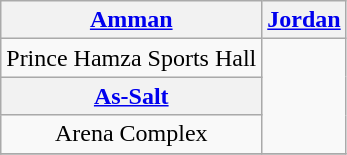<table class="wikitable" style="text-align:center">
<tr>
<th><a href='#'>Amman</a></th>
<th><a href='#'>Jordan</a></th>
</tr>
<tr>
<td>Prince Hamza Sports Hall</td>
<td rowspan=3></td>
</tr>
<tr>
<th><a href='#'>As-Salt</a></th>
</tr>
<tr>
<td>Arena Complex</td>
</tr>
<tr>
</tr>
</table>
